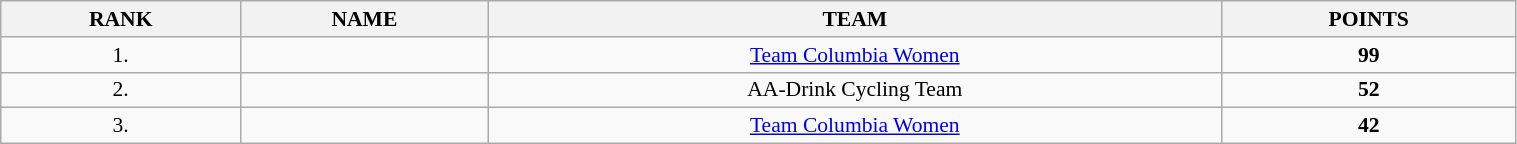<table class=wikitable style="font-size:90%" width="80%">
<tr>
<th>RANK</th>
<th>NAME</th>
<th>TEAM</th>
<th>POINTS</th>
</tr>
<tr>
<td align="center">1.</td>
<td></td>
<td align="center"><a href='#'>Team Columbia Women</a></td>
<td align="center"><strong>99</strong></td>
</tr>
<tr>
<td align="center">2.</td>
<td></td>
<td align="center">AA-Drink Cycling Team</td>
<td align="center"><strong>52</strong></td>
</tr>
<tr>
<td align="center">3.</td>
<td></td>
<td align="center"><a href='#'>Team Columbia Women</a></td>
<td align="center"><strong>42</strong></td>
</tr>
</table>
